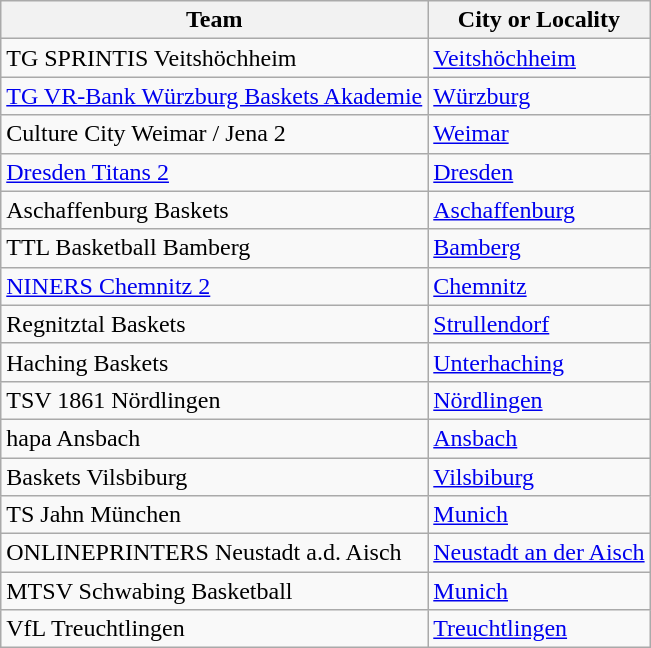<table class="wikitable sortable" style="margin:1em 2em 1em 1em;">
<tr>
<th>Team</th>
<th>City or Locality</th>
</tr>
<tr>
<td>TG SPRINTIS Veitshöchheim</td>
<td><a href='#'>Veitshöchheim</a></td>
</tr>
<tr>
<td><a href='#'>TG VR-Bank Würzburg Baskets Akademie</a></td>
<td><a href='#'>Würzburg</a></td>
</tr>
<tr>
<td>Culture City Weimar / Jena 2</td>
<td><a href='#'>Weimar</a></td>
</tr>
<tr>
<td><a href='#'>Dresden Titans 2</a></td>
<td><a href='#'>Dresden</a></td>
</tr>
<tr>
<td>Aschaffenburg Baskets</td>
<td><a href='#'>Aschaffenburg</a></td>
</tr>
<tr>
<td>TTL Basketball Bamberg</td>
<td><a href='#'>Bamberg</a></td>
</tr>
<tr>
<td><a href='#'>NINERS Chemnitz 2</a></td>
<td><a href='#'>Chemnitz</a></td>
</tr>
<tr>
<td>Regnitztal Baskets</td>
<td><a href='#'>Strullendorf</a></td>
</tr>
<tr>
<td>Haching Baskets</td>
<td><a href='#'>Unterhaching</a></td>
</tr>
<tr>
<td>TSV 1861 Nördlingen</td>
<td><a href='#'>Nördlingen</a></td>
</tr>
<tr>
<td>hapa Ansbach</td>
<td><a href='#'>Ansbach</a></td>
</tr>
<tr>
<td>Baskets Vilsbiburg</td>
<td><a href='#'>Vilsbiburg</a></td>
</tr>
<tr>
<td>TS Jahn München</td>
<td><a href='#'>Munich</a></td>
</tr>
<tr>
<td>ONLINEPRINTERS Neustadt a.d. Aisch</td>
<td><a href='#'>Neustadt an der Aisch</a></td>
</tr>
<tr>
<td>MTSV Schwabing Basketball</td>
<td><a href='#'>Munich</a></td>
</tr>
<tr>
<td>VfL Treuchtlingen</td>
<td><a href='#'>Treuchtlingen</a></td>
</tr>
</table>
